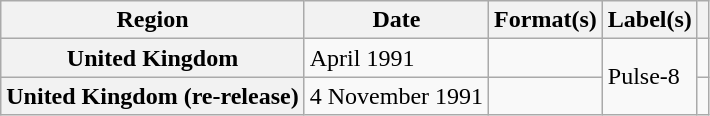<table class="wikitable plainrowheaders">
<tr>
<th scope="col">Region</th>
<th scope="col">Date</th>
<th scope="col">Format(s)</th>
<th scope="col">Label(s)</th>
<th scope="col"></th>
</tr>
<tr>
<th scope="row">United Kingdom</th>
<td>April 1991</td>
<td></td>
<td rowspan="2">Pulse-8</td>
<td></td>
</tr>
<tr>
<th scope="row">United Kingdom (re-release)</th>
<td>4 November 1991</td>
<td></td>
<td></td>
</tr>
</table>
